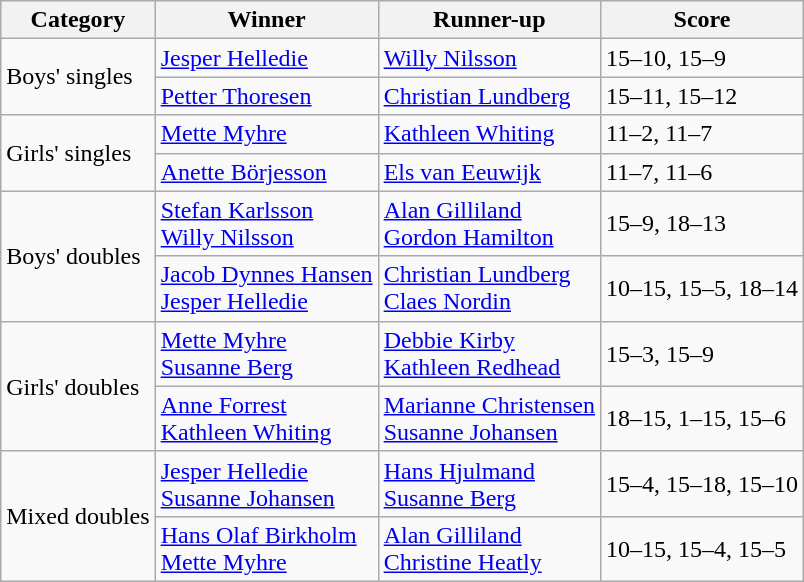<table class="wikitable">
<tr>
<th>Category</th>
<th>Winner</th>
<th>Runner-up</th>
<th>Score</th>
</tr>
<tr>
<td rowspan=2>Boys' singles</td>
<td> <a href='#'>Jesper Helledie</a></td>
<td> <a href='#'>Willy Nilsson</a></td>
<td>15–10, 15–9</td>
</tr>
<tr>
<td> <a href='#'>Petter Thoresen</a></td>
<td> <a href='#'>Christian Lundberg</a></td>
<td>15–11, 15–12</td>
</tr>
<tr>
<td rowspan=2>Girls' singles</td>
<td> <a href='#'>Mette Myhre</a></td>
<td> <a href='#'>Kathleen Whiting</a></td>
<td>11–2, 11–7</td>
</tr>
<tr>
<td> <a href='#'>Anette Börjesson</a></td>
<td> <a href='#'>Els van Eeuwijk</a></td>
<td>11–7, 11–6</td>
</tr>
<tr>
<td rowspan=2>Boys' doubles</td>
<td> <a href='#'>Stefan Karlsson</a><br> <a href='#'>Willy Nilsson</a></td>
<td> <a href='#'>Alan Gilliland</a><br> <a href='#'>Gordon Hamilton</a></td>
<td>15–9, 18–13</td>
</tr>
<tr>
<td> <a href='#'>Jacob Dynnes Hansen</a><br> <a href='#'>Jesper Helledie</a></td>
<td> <a href='#'>Christian Lundberg</a><br> <a href='#'>Claes Nordin</a></td>
<td>10–15, 15–5, 18–14</td>
</tr>
<tr>
<td rowspan=2>Girls' doubles</td>
<td> <a href='#'>Mette Myhre</a><br>  <a href='#'>Susanne Berg</a></td>
<td> <a href='#'>Debbie Kirby</a><br> <a href='#'>Kathleen Redhead</a></td>
<td>15–3, 15–9</td>
</tr>
<tr>
<td> <a href='#'>Anne Forrest</a><br> <a href='#'>Kathleen Whiting</a></td>
<td> <a href='#'>Marianne Christensen</a><br> <a href='#'>Susanne Johansen</a></td>
<td>18–15, 1–15, 15–6</td>
</tr>
<tr>
<td rowspan=2>Mixed doubles</td>
<td> <a href='#'>Jesper Helledie</a><br> <a href='#'>Susanne Johansen</a></td>
<td> <a href='#'>Hans Hjulmand</a><br> <a href='#'>Susanne Berg</a></td>
<td>15–4, 15–18, 15–10</td>
</tr>
<tr>
<td> <a href='#'>Hans Olaf Birkholm</a><br> <a href='#'>Mette Myhre</a></td>
<td> <a href='#'>Alan Gilliland</a><br> <a href='#'>Christine Heatly</a></td>
<td>10–15, 15–4, 15–5</td>
</tr>
</table>
